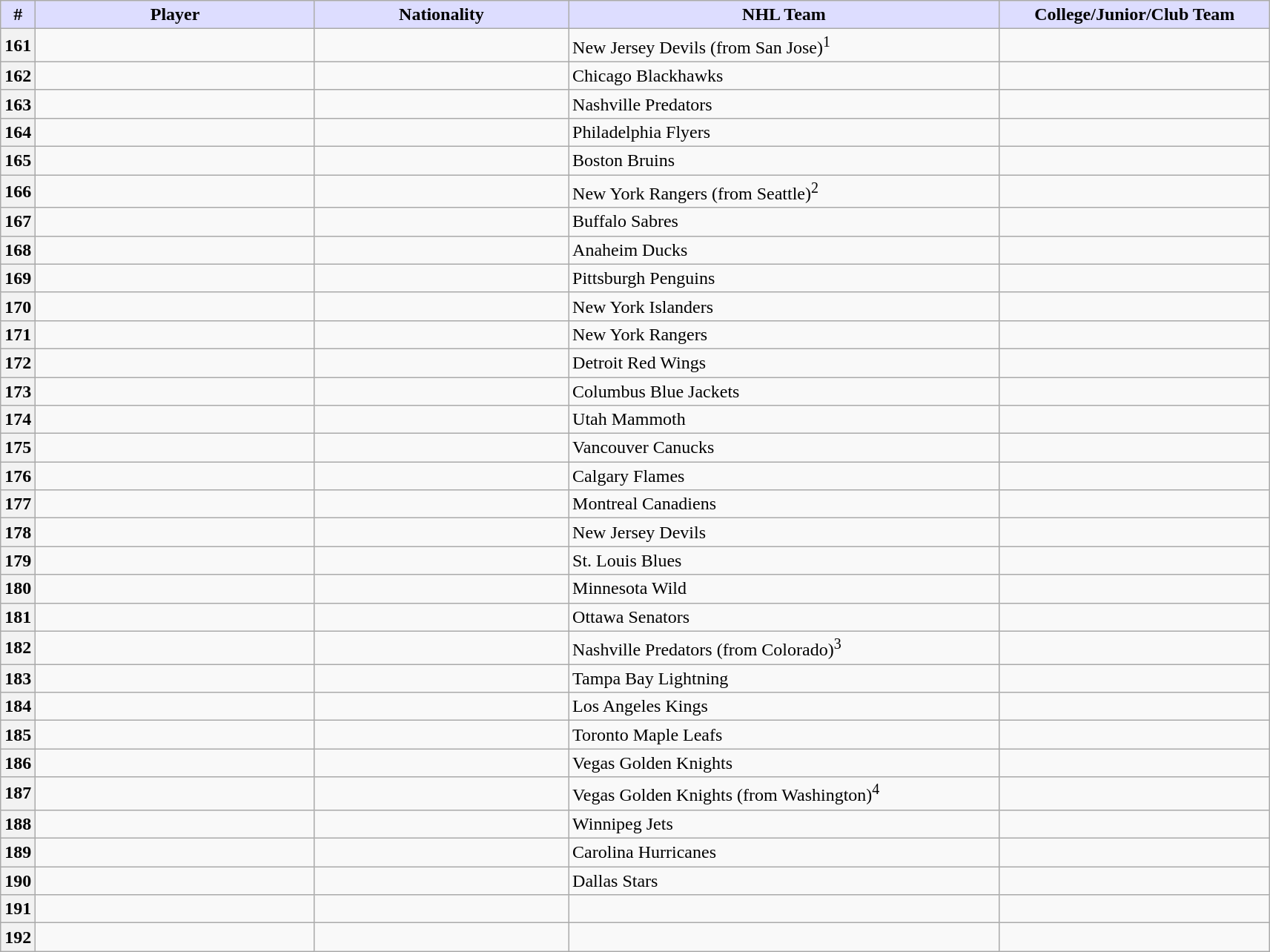<table class="wikitable">
<tr>
<th style="background:#ddf; width:2.75%;">#</th>
<th style="background:#ddf; width:22.0%;">Player</th>
<th style="background:#ddf; width:20.0%;">Nationality</th>
<th style="background:#ddf; width:34.0%;">NHL Team</th>
<th style="background:#ddf; width:100.0%;">College/Junior/Club Team</th>
</tr>
<tr>
<th>161</th>
<td></td>
<td></td>
<td>New Jersey Devils (from San Jose)<sup>1</sup></td>
<td></td>
</tr>
<tr>
<th>162</th>
<td></td>
<td></td>
<td>Chicago Blackhawks</td>
<td></td>
</tr>
<tr>
<th>163</th>
<td></td>
<td></td>
<td>Nashville Predators</td>
<td></td>
</tr>
<tr>
<th>164</th>
<td></td>
<td></td>
<td>Philadelphia Flyers</td>
<td></td>
</tr>
<tr>
<th>165</th>
<td></td>
<td></td>
<td>Boston Bruins</td>
<td></td>
</tr>
<tr>
<th>166</th>
<td></td>
<td></td>
<td>New York Rangers (from Seattle)<sup>2</sup></td>
<td></td>
</tr>
<tr>
<th>167</th>
<td></td>
<td></td>
<td>Buffalo Sabres</td>
<td></td>
</tr>
<tr>
<th>168</th>
<td></td>
<td></td>
<td>Anaheim Ducks</td>
<td></td>
</tr>
<tr>
<th>169</th>
<td></td>
<td></td>
<td>Pittsburgh Penguins</td>
<td></td>
</tr>
<tr>
<th>170</th>
<td></td>
<td></td>
<td>New York Islanders</td>
<td></td>
</tr>
<tr>
<th>171</th>
<td></td>
<td></td>
<td>New York Rangers</td>
<td></td>
</tr>
<tr>
<th>172</th>
<td></td>
<td></td>
<td>Detroit Red Wings</td>
<td></td>
</tr>
<tr>
<th>173</th>
<td></td>
<td></td>
<td>Columbus Blue Jackets</td>
<td></td>
</tr>
<tr>
<th>174</th>
<td></td>
<td></td>
<td>Utah Mammoth</td>
<td></td>
</tr>
<tr>
<th>175</th>
<td></td>
<td></td>
<td>Vancouver Canucks</td>
<td></td>
</tr>
<tr>
<th>176</th>
<td></td>
<td></td>
<td>Calgary Flames</td>
<td></td>
</tr>
<tr>
<th>177</th>
<td></td>
<td></td>
<td>Montreal Canadiens</td>
<td></td>
</tr>
<tr>
<th>178</th>
<td></td>
<td></td>
<td>New Jersey Devils</td>
<td></td>
</tr>
<tr>
<th>179</th>
<td></td>
<td></td>
<td>St. Louis Blues</td>
<td></td>
</tr>
<tr>
<th>180</th>
<td></td>
<td></td>
<td>Minnesota Wild</td>
<td></td>
</tr>
<tr>
<th>181</th>
<td></td>
<td></td>
<td>Ottawa Senators</td>
<td></td>
</tr>
<tr>
<th>182</th>
<td></td>
<td></td>
<td>Nashville Predators (from Colorado)<sup>3</sup></td>
<td></td>
</tr>
<tr>
<th>183</th>
<td></td>
<td></td>
<td>Tampa Bay Lightning</td>
<td></td>
</tr>
<tr>
<th>184</th>
<td></td>
<td></td>
<td>Los Angeles Kings</td>
<td></td>
</tr>
<tr>
<th>185</th>
<td></td>
<td></td>
<td>Toronto Maple Leafs</td>
<td></td>
</tr>
<tr>
<th>186</th>
<td></td>
<td></td>
<td>Vegas Golden Knights</td>
<td></td>
</tr>
<tr>
<th>187</th>
<td></td>
<td></td>
<td>Vegas Golden Knights (from Washington)<sup>4</sup></td>
<td></td>
</tr>
<tr>
<th>188</th>
<td></td>
<td></td>
<td>Winnipeg Jets</td>
<td></td>
</tr>
<tr>
<th>189</th>
<td></td>
<td></td>
<td>Carolina Hurricanes</td>
<td></td>
</tr>
<tr>
<th>190</th>
<td></td>
<td></td>
<td>Dallas Stars</td>
<td></td>
</tr>
<tr>
<th>191</th>
<td></td>
<td></td>
<td></td>
<td></td>
</tr>
<tr>
<th>192</th>
<td></td>
<td></td>
<td></td>
<td></td>
</tr>
</table>
